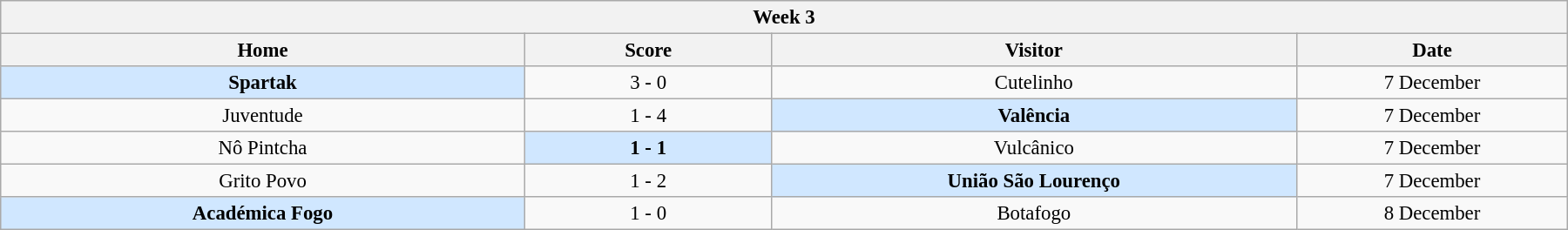<table class="wikitable" style="margin:1em auto; font-size:95%; text-align: center; width: 95%;">
<tr>
<th colspan="12"  style="with:100%; text-align:center;">Week 3</th>
</tr>
<tr>
<th style="width:200px;">Home</th>
<th width="90">Score</th>
<th style="width:200px;">Visitor</th>
<th style="width:100px;">Date</th>
</tr>
<tr align=center>
<td style="background:#d0e7ff;"><strong>Spartak</strong></td>
<td>3 - 0</td>
<td>Cutelinho</td>
<td>7 December</td>
</tr>
<tr align=center>
<td>Juventude</td>
<td>1 - 4</td>
<td style="background:#d0e7ff;"><strong>Valência</strong></td>
<td>7 December</td>
</tr>
<tr align=center>
<td>Nô Pintcha</td>
<td style="background:#d0e7ff;"><strong>1 - 1</strong></td>
<td>Vulcânico</td>
<td>7 December</td>
</tr>
<tr align=center>
<td>Grito Povo</td>
<td>1 - 2</td>
<td style="background:#d0e7ff;"><strong>União São Lourenço</strong></td>
<td>7 December</td>
</tr>
<tr align=center>
<td style="background:#d0e7ff;"><strong>Académica Fogo</strong></td>
<td>1 - 0</td>
<td>Botafogo</td>
<td>8 December</td>
</tr>
</table>
